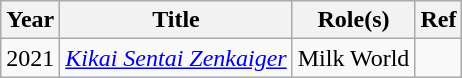<table class="wikitable">
<tr>
<th>Year</th>
<th>Title</th>
<th>Role(s)</th>
<th>Ref</th>
</tr>
<tr>
<td>2021</td>
<td><em><a href='#'>Kikai Sentai Zenkaiger</a></em></td>
<td>Milk World</td>
<td></td>
</tr>
</table>
